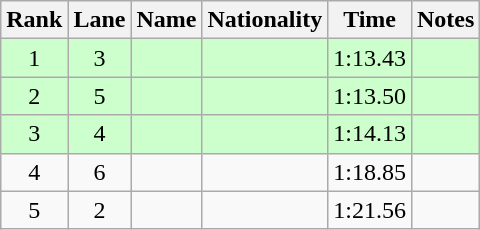<table class="wikitable sortable" style="text-align:center">
<tr>
<th>Rank</th>
<th>Lane</th>
<th>Name</th>
<th>Nationality</th>
<th>Time</th>
<th>Notes</th>
</tr>
<tr bgcolor=ccffcc>
<td>1</td>
<td>3</td>
<td align=left></td>
<td align=left></td>
<td>1:13.43</td>
<td><strong></strong></td>
</tr>
<tr bgcolor=ccffcc>
<td>2</td>
<td>5</td>
<td align=left></td>
<td align=left></td>
<td>1:13.50</td>
<td><strong></strong></td>
</tr>
<tr bgcolor=ccffcc>
<td>3</td>
<td>4</td>
<td align=left></td>
<td align=left></td>
<td>1:14.13</td>
<td><strong></strong></td>
</tr>
<tr>
<td>4</td>
<td>6</td>
<td align=left></td>
<td align=left></td>
<td>1:18.85</td>
<td></td>
</tr>
<tr>
<td>5</td>
<td>2</td>
<td align=left></td>
<td align=left></td>
<td>1:21.56</td>
<td></td>
</tr>
</table>
